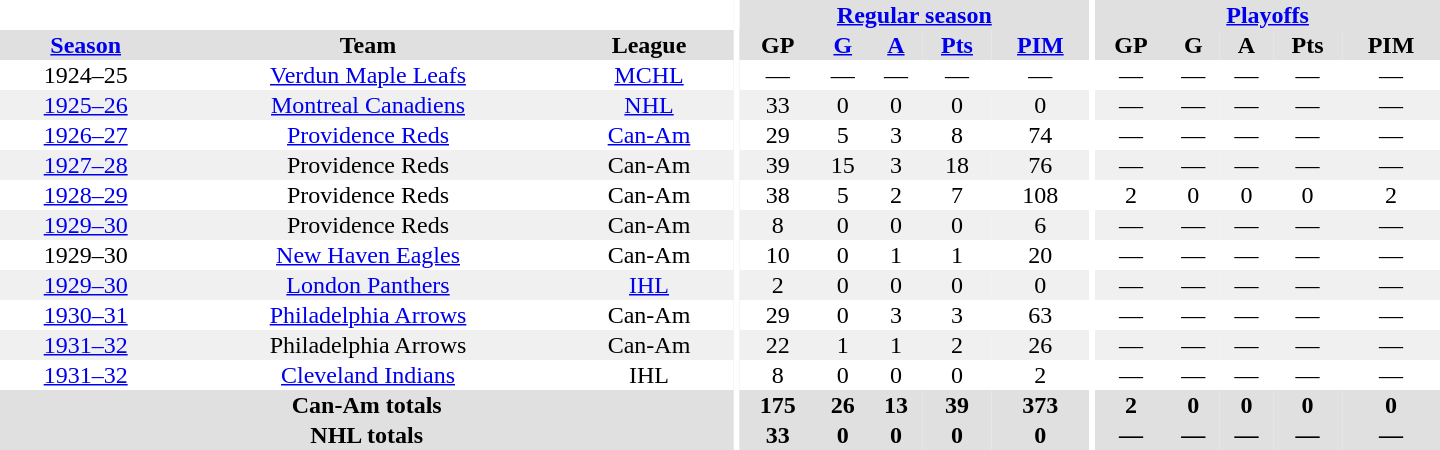<table border="0" cellpadding="1" cellspacing="0" style="text-align:center; width:60em">
<tr bgcolor="#e0e0e0">
<th colspan="3" bgcolor="#ffffff"></th>
<th rowspan="100" bgcolor="#ffffff"></th>
<th colspan="5"><a href='#'>Regular season</a></th>
<th rowspan="100" bgcolor="#ffffff"></th>
<th colspan="5"><a href='#'>Playoffs</a></th>
</tr>
<tr bgcolor="#e0e0e0">
<th><a href='#'>Season</a></th>
<th>Team</th>
<th>League</th>
<th>GP</th>
<th><a href='#'>G</a></th>
<th><a href='#'>A</a></th>
<th><a href='#'>Pts</a></th>
<th><a href='#'>PIM</a></th>
<th>GP</th>
<th>G</th>
<th>A</th>
<th>Pts</th>
<th>PIM</th>
</tr>
<tr>
<td>1924–25</td>
<td><a href='#'>Verdun Maple Leafs</a></td>
<td><a href='#'>MCHL</a></td>
<td>—</td>
<td>—</td>
<td>—</td>
<td>—</td>
<td>—</td>
<td>—</td>
<td>—</td>
<td>—</td>
<td>—</td>
<td>—</td>
</tr>
<tr bgcolor="#f0f0f0">
<td><a href='#'>1925–26</a></td>
<td><a href='#'>Montreal Canadiens</a></td>
<td><a href='#'>NHL</a></td>
<td>33</td>
<td>0</td>
<td>0</td>
<td>0</td>
<td>0</td>
<td>—</td>
<td>—</td>
<td>—</td>
<td>—</td>
<td>—</td>
</tr>
<tr>
<td><a href='#'>1926–27</a></td>
<td><a href='#'>Providence Reds</a></td>
<td><a href='#'>Can-Am</a></td>
<td>29</td>
<td>5</td>
<td>3</td>
<td>8</td>
<td>74</td>
<td>—</td>
<td>—</td>
<td>—</td>
<td>—</td>
<td>—</td>
</tr>
<tr bgcolor="#f0f0f0">
<td><a href='#'>1927–28</a></td>
<td>Providence Reds</td>
<td>Can-Am</td>
<td>39</td>
<td>15</td>
<td>3</td>
<td>18</td>
<td>76</td>
<td>—</td>
<td>—</td>
<td>—</td>
<td>—</td>
<td>—</td>
</tr>
<tr>
<td><a href='#'>1928–29</a></td>
<td>Providence Reds</td>
<td>Can-Am</td>
<td>38</td>
<td>5</td>
<td>2</td>
<td>7</td>
<td>108</td>
<td>2</td>
<td>0</td>
<td>0</td>
<td>0</td>
<td>2</td>
</tr>
<tr bgcolor="#f0f0f0">
<td><a href='#'>1929–30</a></td>
<td>Providence Reds</td>
<td>Can-Am</td>
<td>8</td>
<td>0</td>
<td>0</td>
<td>0</td>
<td>6</td>
<td>—</td>
<td>—</td>
<td>—</td>
<td>—</td>
<td>—</td>
</tr>
<tr>
<td>1929–30</td>
<td><a href='#'>New Haven Eagles</a></td>
<td>Can-Am</td>
<td>10</td>
<td>0</td>
<td>1</td>
<td>1</td>
<td>20</td>
<td>—</td>
<td>—</td>
<td>—</td>
<td>—</td>
<td>—</td>
</tr>
<tr bgcolor="#f0f0f0">
<td><a href='#'>1929–30</a></td>
<td><a href='#'>London Panthers</a></td>
<td><a href='#'>IHL</a></td>
<td>2</td>
<td>0</td>
<td>0</td>
<td>0</td>
<td>0</td>
<td>—</td>
<td>—</td>
<td>—</td>
<td>—</td>
<td>—</td>
</tr>
<tr>
<td><a href='#'>1930–31</a></td>
<td><a href='#'>Philadelphia Arrows</a></td>
<td>Can-Am</td>
<td>29</td>
<td>0</td>
<td>3</td>
<td>3</td>
<td>63</td>
<td>—</td>
<td>—</td>
<td>—</td>
<td>—</td>
<td>—</td>
</tr>
<tr bgcolor="#f0f0f0">
<td><a href='#'>1931–32</a></td>
<td>Philadelphia Arrows</td>
<td>Can-Am</td>
<td>22</td>
<td>1</td>
<td>1</td>
<td>2</td>
<td>26</td>
<td>—</td>
<td>—</td>
<td>—</td>
<td>—</td>
<td>—</td>
</tr>
<tr>
<td><a href='#'>1931–32</a></td>
<td><a href='#'>Cleveland Indians</a></td>
<td>IHL</td>
<td>8</td>
<td>0</td>
<td>0</td>
<td>0</td>
<td>2</td>
<td>—</td>
<td>—</td>
<td>—</td>
<td>—</td>
<td>—</td>
</tr>
<tr bgcolor="#e0e0e0">
<th colspan="3">Can-Am totals</th>
<th>175</th>
<th>26</th>
<th>13</th>
<th>39</th>
<th>373</th>
<th>2</th>
<th>0</th>
<th>0</th>
<th>0</th>
<th>0</th>
</tr>
<tr bgcolor="#e0e0e0">
<th colspan="3">NHL totals</th>
<th>33</th>
<th>0</th>
<th>0</th>
<th>0</th>
<th>0</th>
<th>—</th>
<th>—</th>
<th>—</th>
<th>—</th>
<th>—</th>
</tr>
</table>
